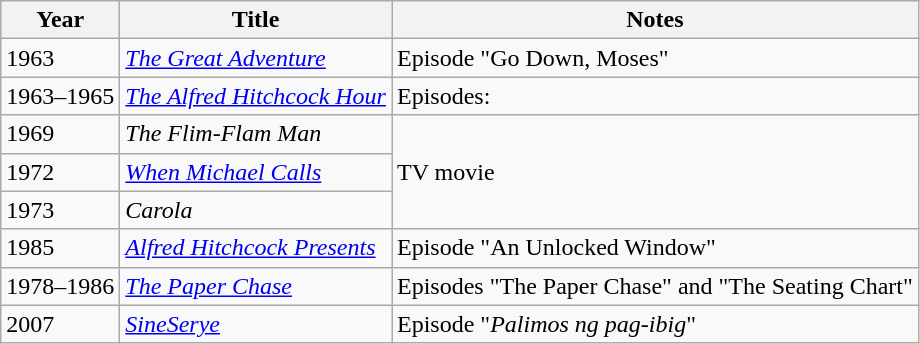<table class="wikitable">
<tr>
<th>Year</th>
<th>Title</th>
<th>Notes</th>
</tr>
<tr>
<td>1963</td>
<td><em><a href='#'>The Great Adventure</a></em></td>
<td>Episode "Go Down, Moses"</td>
</tr>
<tr>
<td>1963–1965</td>
<td><em><a href='#'>The Alfred Hitchcock Hour</a></em></td>
<td>Episodes:</td>
</tr>
<tr>
<td>1969</td>
<td><em>The Flim-Flam Man</em></td>
<td rowspan=3>TV movie</td>
</tr>
<tr>
<td>1972</td>
<td><em><a href='#'>When Michael Calls</a></em></td>
</tr>
<tr>
<td>1973</td>
<td><em>Carola</em></td>
</tr>
<tr>
<td>1985</td>
<td><em><a href='#'>Alfred Hitchcock Presents</a></em></td>
<td>Episode "An Unlocked Window"</td>
</tr>
<tr>
<td>1978–1986</td>
<td><em><a href='#'>The Paper Chase</a></em></td>
<td>Episodes "The Paper Chase" and "The Seating Chart"</td>
</tr>
<tr>
<td>2007</td>
<td><em><a href='#'>SineSerye</a></em></td>
<td>Episode "<em>Palimos ng pag-ibig</em>"</td>
</tr>
</table>
